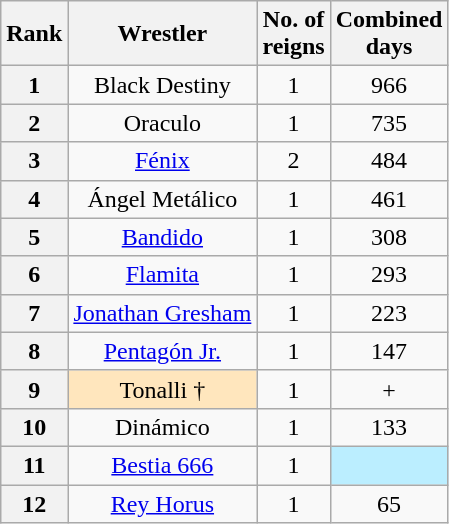<table class="wikitable sortable" style="text-align: center">
<tr>
<th>Rank</th>
<th>Wrestler</th>
<th>No. of<br>reigns</th>
<th>Combined<br>days</th>
</tr>
<tr>
<th>1</th>
<td>Black Destiny</td>
<td>1</td>
<td>966</td>
</tr>
<tr>
<th>2</th>
<td>Oraculo</td>
<td>1</td>
<td>735</td>
</tr>
<tr>
<th>3</th>
<td><a href='#'>Fénix</a></td>
<td>2</td>
<td>484</td>
</tr>
<tr>
<th>4</th>
<td>Ángel Metálico</td>
<td>1</td>
<td>461</td>
</tr>
<tr>
<th>5</th>
<td><a href='#'>Bandido</a></td>
<td>1</td>
<td>308</td>
</tr>
<tr>
<th>6</th>
<td><a href='#'>Flamita</a></td>
<td>1</td>
<td>293</td>
</tr>
<tr>
<th>7</th>
<td><a href='#'>Jonathan Gresham</a></td>
<td>1</td>
<td>223</td>
</tr>
<tr>
<th>8</th>
<td><a href='#'>Pentagón Jr.</a></td>
<td>1</td>
<td>147</td>
</tr>
<tr>
<th>9</th>
<td style="background-color:#FFE6BD">Tonalli †</td>
<td>1</td>
<td>+</td>
</tr>
<tr>
<th>10</th>
<td>Dinámico</td>
<td>1</td>
<td>133</td>
</tr>
<tr>
<th>11</th>
<td><a href='#'>Bestia 666</a></td>
<td>1</td>
<td style="background-color:#bbeeff"></td>
</tr>
<tr>
<th>12</th>
<td><a href='#'>Rey Horus</a></td>
<td>1</td>
<td>65</td>
</tr>
</table>
